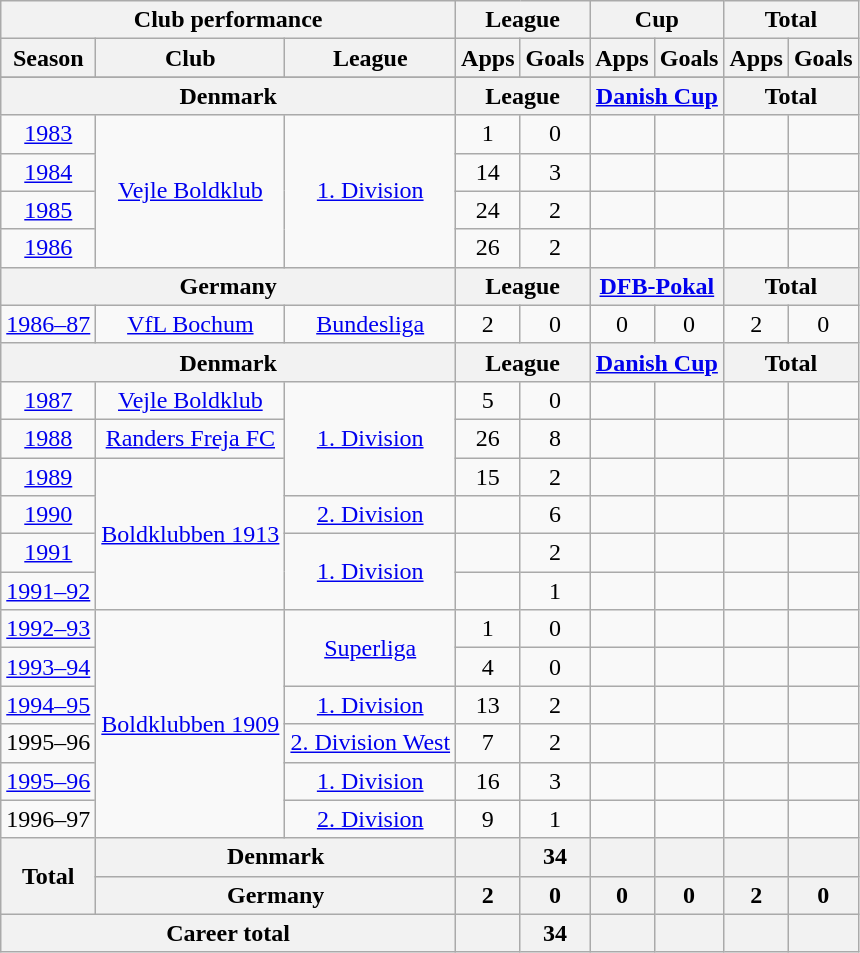<table class="wikitable" style="text-align:center">
<tr>
<th colspan=3>Club performance</th>
<th colspan=2>League</th>
<th colspan=2>Cup</th>
<th colspan=2>Total</th>
</tr>
<tr>
<th>Season</th>
<th>Club</th>
<th>League</th>
<th>Apps</th>
<th>Goals</th>
<th>Apps</th>
<th>Goals</th>
<th>Apps</th>
<th>Goals</th>
</tr>
<tr>
</tr>
<tr>
<th colspan=3>Denmark</th>
<th colspan=2>League</th>
<th colspan=2><a href='#'>Danish Cup</a></th>
<th colspan=2>Total</th>
</tr>
<tr>
<td><a href='#'>1983</a></td>
<td rowspan="4"><a href='#'>Vejle Boldklub</a></td>
<td rowspan="4"><a href='#'>1. Division</a></td>
<td>1</td>
<td>0</td>
<td></td>
<td></td>
<td></td>
<td></td>
</tr>
<tr>
<td><a href='#'>1984</a></td>
<td>14</td>
<td>3</td>
<td></td>
<td></td>
<td></td>
<td></td>
</tr>
<tr>
<td><a href='#'>1985</a></td>
<td>24</td>
<td>2</td>
<td></td>
<td></td>
<td></td>
<td></td>
</tr>
<tr>
<td><a href='#'>1986</a></td>
<td>26</td>
<td>2</td>
<td></td>
<td></td>
<td></td>
<td></td>
</tr>
<tr>
<th colspan=3>Germany</th>
<th colspan=2>League</th>
<th colspan=2><a href='#'>DFB-Pokal</a></th>
<th colspan=2>Total</th>
</tr>
<tr>
<td><a href='#'>1986–87</a></td>
<td><a href='#'>VfL Bochum</a></td>
<td><a href='#'>Bundesliga</a></td>
<td>2</td>
<td>0</td>
<td>0</td>
<td>0</td>
<td>2</td>
<td>0</td>
</tr>
<tr>
<th colspan=3>Denmark</th>
<th colspan=2>League</th>
<th colspan=2><a href='#'>Danish Cup</a></th>
<th colspan=2>Total</th>
</tr>
<tr>
<td><a href='#'>1987</a></td>
<td><a href='#'>Vejle Boldklub</a></td>
<td rowspan="3"><a href='#'>1. Division</a></td>
<td>5</td>
<td>0</td>
<td></td>
<td></td>
<td></td>
<td></td>
</tr>
<tr>
<td><a href='#'>1988</a></td>
<td><a href='#'>Randers Freja FC</a></td>
<td>26</td>
<td>8</td>
<td></td>
<td></td>
<td></td>
<td></td>
</tr>
<tr>
<td><a href='#'>1989</a></td>
<td rowspan="4"><a href='#'>Boldklubben 1913</a></td>
<td>15</td>
<td>2</td>
<td></td>
<td></td>
<td></td>
<td></td>
</tr>
<tr>
<td><a href='#'>1990</a></td>
<td><a href='#'>2. Division</a></td>
<td></td>
<td>6</td>
<td></td>
<td></td>
<td></td>
<td></td>
</tr>
<tr>
<td><a href='#'>1991</a></td>
<td rowspan="2"><a href='#'>1. Division</a></td>
<td></td>
<td>2</td>
<td></td>
<td></td>
<td></td>
<td></td>
</tr>
<tr>
<td><a href='#'>1991–92</a></td>
<td></td>
<td>1</td>
<td></td>
<td></td>
<td></td>
<td></td>
</tr>
<tr>
<td><a href='#'>1992–93</a></td>
<td rowspan="6"><a href='#'>Boldklubben 1909</a></td>
<td rowspan="2"><a href='#'>Superliga</a></td>
<td>1</td>
<td>0</td>
<td></td>
<td></td>
<td></td>
<td></td>
</tr>
<tr>
<td><a href='#'>1993–94</a></td>
<td>4</td>
<td>0</td>
<td></td>
<td></td>
<td></td>
<td></td>
</tr>
<tr>
<td><a href='#'>1994–95</a></td>
<td><a href='#'>1. Division</a></td>
<td>13</td>
<td>2</td>
<td></td>
<td></td>
<td></td>
<td></td>
</tr>
<tr>
<td>1995–96</td>
<td><a href='#'>2. Division West</a></td>
<td>7</td>
<td>2</td>
<td></td>
<td></td>
<td></td>
<td></td>
</tr>
<tr>
<td><a href='#'>1995–96</a></td>
<td><a href='#'>1. Division</a></td>
<td>16</td>
<td>3</td>
<td></td>
<td></td>
<td></td>
<td></td>
</tr>
<tr>
<td>1996–97</td>
<td><a href='#'>2. Division</a></td>
<td>9</td>
<td>1</td>
<td></td>
<td></td>
<td></td>
<td></td>
</tr>
<tr>
<th rowspan=2>Total</th>
<th colspan=2>Denmark</th>
<th></th>
<th>34</th>
<th></th>
<th></th>
<th></th>
<th></th>
</tr>
<tr>
<th colspan=2>Germany</th>
<th>2</th>
<th>0</th>
<th>0</th>
<th>0</th>
<th>2</th>
<th>0</th>
</tr>
<tr>
<th colspan=3>Career total</th>
<th></th>
<th>34</th>
<th></th>
<th></th>
<th></th>
<th></th>
</tr>
</table>
